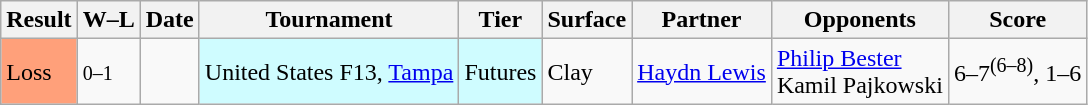<table class="sortable wikitable">
<tr>
<th>Result</th>
<th class="unsortable">W–L</th>
<th>Date</th>
<th>Tournament</th>
<th>Tier</th>
<th>Surface</th>
<th>Partner</th>
<th>Opponents</th>
<th class="unsortable">Score</th>
</tr>
<tr>
<td bgcolor=FFA07A>Loss</td>
<td><small>0–1</small></td>
<td></td>
<td style="background:#cffcff;">United States F13, <a href='#'>Tampa</a></td>
<td style="background:#cffcff;">Futures</td>
<td>Clay</td>
<td> <a href='#'>Haydn Lewis</a></td>
<td> <a href='#'>Philip Bester</a><br> Kamil Pajkowski</td>
<td>6–7<sup>(6–8)</sup>, 1–6</td>
</tr>
</table>
